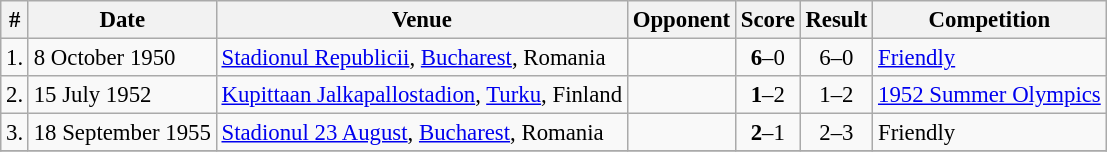<table class="wikitable" style="font-size: 95%;">
<tr>
<th>#</th>
<th>Date</th>
<th>Venue</th>
<th>Opponent</th>
<th>Score</th>
<th>Result</th>
<th>Competition</th>
</tr>
<tr>
<td>1.</td>
<td>8 October 1950</td>
<td><a href='#'>Stadionul Republicii</a>, <a href='#'>Bucharest</a>, Romania</td>
<td></td>
<td align=center><strong>6</strong>–0</td>
<td align=center>6–0</td>
<td><a href='#'>Friendly</a></td>
</tr>
<tr>
<td>2.</td>
<td>15 July 1952</td>
<td><a href='#'>Kupittaan Jalkapallostadion</a>, <a href='#'>Turku</a>, Finland</td>
<td></td>
<td align="center"><strong>1</strong>–2</td>
<td align="center">1–2</td>
<td><a href='#'>1952 Summer Olympics</a></td>
</tr>
<tr>
<td>3.</td>
<td>18 September 1955</td>
<td><a href='#'>Stadionul 23 August</a>, <a href='#'>Bucharest</a>, Romania</td>
<td></td>
<td align="center"><strong>2</strong>–1</td>
<td align="center">2–3</td>
<td>Friendly</td>
</tr>
<tr>
</tr>
</table>
